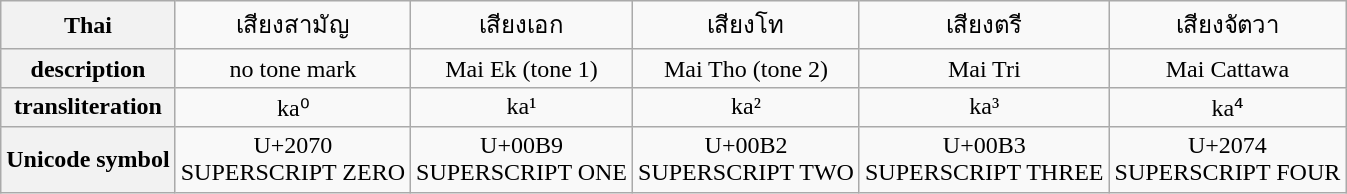<table class="wikitable" style="text-align: center">
<tr>
<th>Thai</th>
<td>เสียงสามัญ</td>
<td>เสียงเอก</td>
<td>เสียงโท</td>
<td>เสียงตรี</td>
<td>เสียงจัตวา</td>
</tr>
<tr>
<th>description</th>
<td>no tone mark</td>
<td>Mai Ek (tone 1)</td>
<td>Mai Tho (tone 2)</td>
<td>Mai Tri</td>
<td>Mai Cattawa</td>
</tr>
<tr>
<th>transliteration</th>
<td>ka⁰</td>
<td>ka¹</td>
<td>ka²</td>
<td>ka³</td>
<td>ka⁴</td>
</tr>
<tr>
<th>Unicode symbol</th>
<td>U+2070<br>SUPERSCRIPT ZERO</td>
<td>U+00B9<br>SUPERSCRIPT ONE</td>
<td>U+00B2<br>SUPERSCRIPT TWO</td>
<td>U+00B3<br>SUPERSCRIPT THREE</td>
<td>U+2074<br>SUPERSCRIPT FOUR</td>
</tr>
</table>
